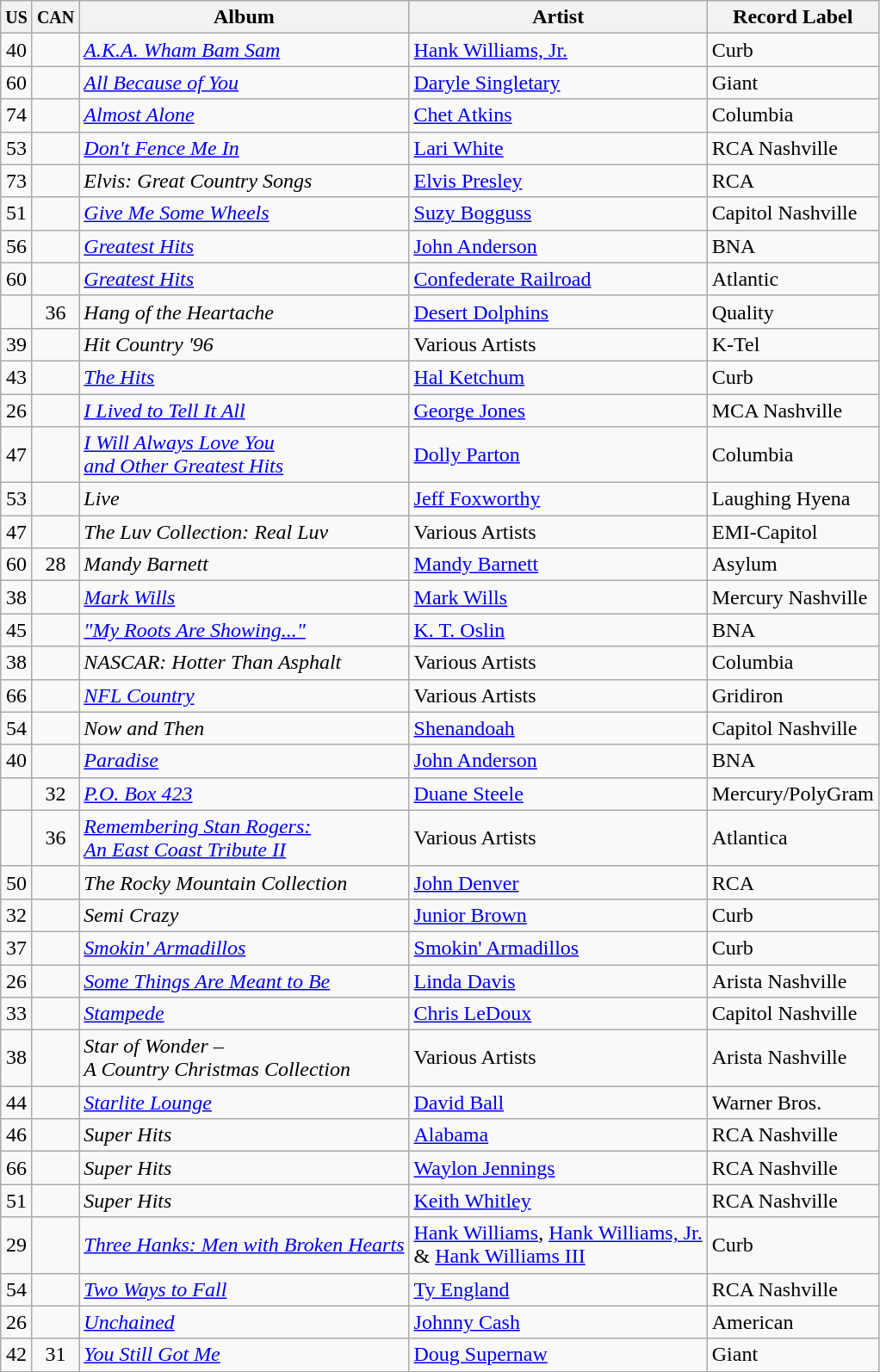<table class="wikitable sortable">
<tr>
<th><small>US</small></th>
<th><small>CAN</small></th>
<th>Album</th>
<th>Artist</th>
<th>Record Label</th>
</tr>
<tr>
<td align="center">40</td>
<td align="center"></td>
<td><em><a href='#'>A.K.A. Wham Bam Sam</a></em></td>
<td><a href='#'>Hank Williams, Jr.</a></td>
<td>Curb</td>
</tr>
<tr>
<td align="center">60</td>
<td align="center"></td>
<td><em><a href='#'>All Because of You</a></em></td>
<td><a href='#'>Daryle Singletary</a></td>
<td>Giant</td>
</tr>
<tr>
<td align="center">74</td>
<td align="center"></td>
<td><em><a href='#'>Almost Alone</a></em></td>
<td><a href='#'>Chet Atkins</a></td>
<td>Columbia</td>
</tr>
<tr>
<td align="center">53</td>
<td align="center"></td>
<td><em><a href='#'>Don't Fence Me In</a></em></td>
<td><a href='#'>Lari White</a></td>
<td>RCA Nashville</td>
</tr>
<tr>
<td align="center">73</td>
<td align="center"></td>
<td><em>Elvis: Great Country Songs</em></td>
<td><a href='#'>Elvis Presley</a></td>
<td>RCA</td>
</tr>
<tr>
<td align="center">51</td>
<td align="center"></td>
<td><em><a href='#'>Give Me Some Wheels</a></em></td>
<td><a href='#'>Suzy Bogguss</a></td>
<td>Capitol Nashville</td>
</tr>
<tr>
<td align="center">56</td>
<td align="center"></td>
<td><em><a href='#'>Greatest Hits</a></em></td>
<td><a href='#'>John Anderson</a></td>
<td>BNA</td>
</tr>
<tr>
<td align="center">60</td>
<td align="center"></td>
<td><em><a href='#'>Greatest Hits</a></em></td>
<td><a href='#'>Confederate Railroad</a></td>
<td>Atlantic</td>
</tr>
<tr>
<td align="center"></td>
<td align="center">36</td>
<td><em>Hang of the Heartache</em></td>
<td><a href='#'>Desert Dolphins</a></td>
<td>Quality</td>
</tr>
<tr>
<td align="center">39</td>
<td align="center"></td>
<td><em>Hit Country '96</em></td>
<td>Various Artists</td>
<td>K-Tel</td>
</tr>
<tr>
<td align="center">43</td>
<td align="center"></td>
<td><em><a href='#'>The Hits</a></em></td>
<td><a href='#'>Hal Ketchum</a></td>
<td>Curb</td>
</tr>
<tr>
<td align="center">26</td>
<td align="center"></td>
<td><em><a href='#'>I Lived to Tell It All</a></em></td>
<td><a href='#'>George Jones</a></td>
<td>MCA Nashville</td>
</tr>
<tr>
<td align="center">47</td>
<td align="center"></td>
<td><em><a href='#'>I Will Always Love You<br>and Other Greatest Hits</a></em></td>
<td><a href='#'>Dolly Parton</a></td>
<td>Columbia</td>
</tr>
<tr>
<td align="center">53</td>
<td align="center"></td>
<td><em>Live</em></td>
<td><a href='#'>Jeff Foxworthy</a></td>
<td>Laughing Hyena</td>
</tr>
<tr>
<td align="center">47</td>
<td align="center"></td>
<td><em>The Luv Collection: Real Luv</em></td>
<td>Various Artists</td>
<td>EMI-Capitol</td>
</tr>
<tr>
<td align="center">60</td>
<td align="center">28</td>
<td><em>Mandy Barnett</em></td>
<td><a href='#'>Mandy Barnett</a></td>
<td>Asylum</td>
</tr>
<tr>
<td align="center">38</td>
<td align="center"></td>
<td><em><a href='#'>Mark Wills</a></em></td>
<td><a href='#'>Mark Wills</a></td>
<td>Mercury Nashville</td>
</tr>
<tr>
<td align="center">45</td>
<td align="center"></td>
<td><em><a href='#'>"My Roots Are Showing..."</a></em></td>
<td><a href='#'>K. T. Oslin</a></td>
<td>BNA</td>
</tr>
<tr>
<td align="center">38</td>
<td align="center"></td>
<td><em>NASCAR: Hotter Than Asphalt</em></td>
<td>Various Artists</td>
<td>Columbia</td>
</tr>
<tr>
<td align="center">66</td>
<td align="center"></td>
<td><em><a href='#'>NFL Country</a></em></td>
<td>Various Artists</td>
<td>Gridiron</td>
</tr>
<tr>
<td align="center">54</td>
<td align="center"></td>
<td><em>Now and Then</em></td>
<td><a href='#'>Shenandoah</a></td>
<td>Capitol Nashville</td>
</tr>
<tr>
<td align="center">40</td>
<td align="center"></td>
<td><em><a href='#'>Paradise</a></em></td>
<td><a href='#'>John Anderson</a></td>
<td>BNA</td>
</tr>
<tr>
<td align="center"></td>
<td align="center">32</td>
<td><em><a href='#'>P.O. Box 423</a></em></td>
<td><a href='#'>Duane Steele</a></td>
<td>Mercury/PolyGram</td>
</tr>
<tr>
<td align="center"></td>
<td align="center">36</td>
<td><em><a href='#'>Remembering Stan Rogers:<br>An East Coast Tribute II</a></em></td>
<td>Various Artists</td>
<td>Atlantica</td>
</tr>
<tr>
<td align="center">50</td>
<td align="center"></td>
<td><em>The Rocky Mountain Collection</em></td>
<td><a href='#'>John Denver</a></td>
<td>RCA</td>
</tr>
<tr>
<td align="center">32</td>
<td align="center"></td>
<td><em>Semi Crazy</em></td>
<td><a href='#'>Junior Brown</a></td>
<td>Curb</td>
</tr>
<tr>
<td align="center">37</td>
<td align="center"></td>
<td><em><a href='#'>Smokin' Armadillos</a></em></td>
<td><a href='#'>Smokin' Armadillos</a></td>
<td>Curb</td>
</tr>
<tr>
<td align="center">26</td>
<td align="center"></td>
<td><em><a href='#'>Some Things Are Meant to Be</a></em></td>
<td><a href='#'>Linda Davis</a></td>
<td>Arista Nashville</td>
</tr>
<tr>
<td align="center">33</td>
<td align="center"></td>
<td><em><a href='#'>Stampede</a></em></td>
<td><a href='#'>Chris LeDoux</a></td>
<td>Capitol Nashville</td>
</tr>
<tr>
<td align="center">38</td>
<td align="center"></td>
<td><em>Star of Wonder –<br>A Country Christmas Collection</em></td>
<td>Various Artists</td>
<td>Arista Nashville</td>
</tr>
<tr>
<td align="center">44</td>
<td align="center"></td>
<td><em><a href='#'>Starlite Lounge</a></em></td>
<td><a href='#'>David Ball</a></td>
<td>Warner Bros.</td>
</tr>
<tr>
<td align="center">46</td>
<td align="center"></td>
<td><em>Super Hits</em></td>
<td><a href='#'>Alabama</a></td>
<td>RCA Nashville</td>
</tr>
<tr>
<td align="center">66</td>
<td align="center"></td>
<td><em>Super Hits</em></td>
<td><a href='#'>Waylon Jennings</a></td>
<td>RCA Nashville</td>
</tr>
<tr>
<td align="center">51</td>
<td align="center"></td>
<td><em>Super Hits</em></td>
<td><a href='#'>Keith Whitley</a></td>
<td>RCA Nashville</td>
</tr>
<tr>
<td align="center">29</td>
<td align="center"></td>
<td><em><a href='#'>Three Hanks: Men with Broken Hearts</a></em></td>
<td><a href='#'>Hank Williams</a>, <a href='#'>Hank Williams, Jr.</a><br>& <a href='#'>Hank Williams III</a></td>
<td>Curb</td>
</tr>
<tr>
<td align="center">54</td>
<td align="center"></td>
<td><em><a href='#'>Two Ways to Fall</a></em></td>
<td><a href='#'>Ty England</a></td>
<td>RCA Nashville</td>
</tr>
<tr>
<td align="center">26</td>
<td align="center"></td>
<td><em><a href='#'>Unchained</a></em></td>
<td><a href='#'>Johnny Cash</a></td>
<td>American</td>
</tr>
<tr>
<td align="center">42</td>
<td align="center">31</td>
<td><em><a href='#'>You Still Got Me</a></em></td>
<td><a href='#'>Doug Supernaw</a></td>
<td>Giant</td>
</tr>
</table>
